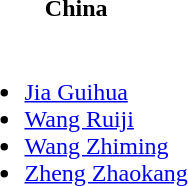<table>
<tr>
<th>China</th>
</tr>
<tr>
<td><br><ul><li><a href='#'>Jia Guihua</a></li><li><a href='#'>Wang Ruiji</a></li><li><a href='#'>Wang Zhiming</a></li><li><a href='#'>Zheng Zhaokang</a></li></ul></td>
</tr>
</table>
